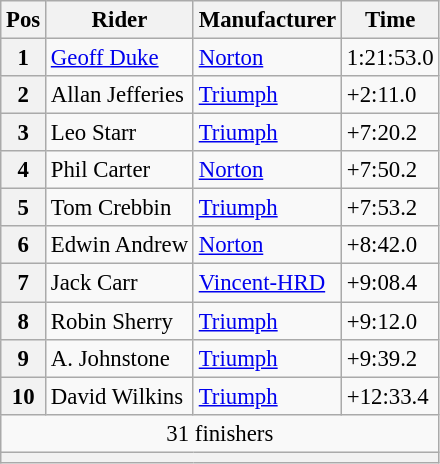<table class="wikitable" style="font-size: 95%;">
<tr>
<th>Pos</th>
<th>Rider</th>
<th>Manufacturer</th>
<th>Time</th>
</tr>
<tr>
<th>1</th>
<td><a href='#'>Geoff Duke</a></td>
<td><a href='#'>Norton</a></td>
<td>1:21:53.0</td>
</tr>
<tr>
<th>2</th>
<td>Allan Jefferies</td>
<td><a href='#'>Triumph</a></td>
<td>+2:11.0</td>
</tr>
<tr>
<th>3</th>
<td>Leo Starr</td>
<td><a href='#'>Triumph</a></td>
<td>+7:20.2</td>
</tr>
<tr>
<th>4</th>
<td>Phil Carter</td>
<td><a href='#'>Norton</a></td>
<td>+7:50.2</td>
</tr>
<tr>
<th>5</th>
<td>Tom Crebbin</td>
<td><a href='#'>Triumph</a></td>
<td>+7:53.2</td>
</tr>
<tr>
<th>6</th>
<td>Edwin Andrew</td>
<td><a href='#'>Norton</a></td>
<td>+8:42.0</td>
</tr>
<tr>
<th>7</th>
<td>Jack Carr</td>
<td><a href='#'>Vincent-HRD</a></td>
<td>+9:08.4</td>
</tr>
<tr>
<th>8</th>
<td>Robin Sherry</td>
<td><a href='#'>Triumph</a></td>
<td>+9:12.0</td>
</tr>
<tr>
<th>9</th>
<td>A. Johnstone</td>
<td><a href='#'>Triumph</a></td>
<td>+9:39.2</td>
</tr>
<tr>
<th>10</th>
<td>David Wilkins</td>
<td><a href='#'>Triumph</a></td>
<td>+12:33.4</td>
</tr>
<tr>
<td colspan=4 align=center>31 finishers</td>
</tr>
<tr>
<th colspan=4></th>
</tr>
</table>
